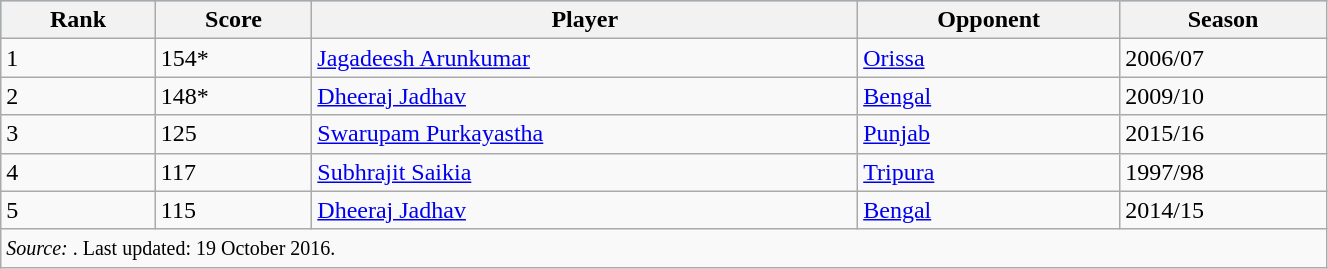<table class="wikitable" width=70%>
<tr bgcolor=#87cefa>
<th>Rank</th>
<th>Score</th>
<th>Player</th>
<th>Opponent</th>
<th>Season</th>
</tr>
<tr>
<td>1</td>
<td>154*</td>
<td><a href='#'>Jagadeesh Arunkumar</a></td>
<td><a href='#'>Orissa</a></td>
<td>2006/07</td>
</tr>
<tr>
<td>2</td>
<td>148*</td>
<td><a href='#'>Dheeraj Jadhav</a></td>
<td><a href='#'>Bengal</a></td>
<td>2009/10</td>
</tr>
<tr>
<td>3</td>
<td>125</td>
<td><a href='#'>Swarupam Purkayastha</a></td>
<td><a href='#'>Punjab</a></td>
<td>2015/16</td>
</tr>
<tr>
<td>4</td>
<td>117</td>
<td><a href='#'>Subhrajit Saikia</a></td>
<td><a href='#'>Tripura</a></td>
<td>1997/98</td>
</tr>
<tr>
<td>5</td>
<td>115</td>
<td><a href='#'>Dheeraj Jadhav</a></td>
<td><a href='#'>Bengal</a></td>
<td>2014/15</td>
</tr>
<tr>
<td colspan=5><small><em>Source:  </em>. Last updated: 19 October 2016.</small></td>
</tr>
</table>
